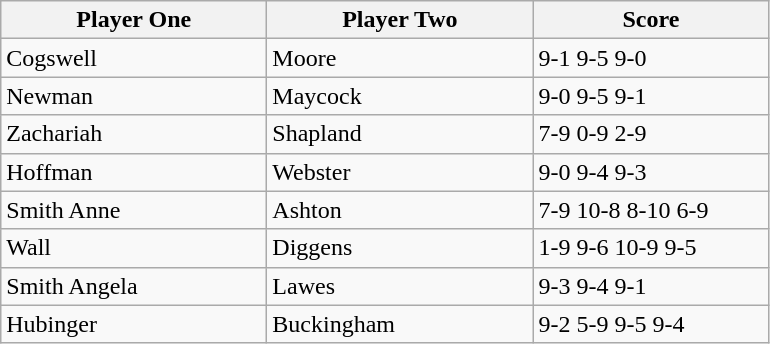<table class="wikitable">
<tr>
<th width=170>Player One</th>
<th width=170>Player Two</th>
<th width=150>Score</th>
</tr>
<tr>
<td> Cogswell</td>
<td> Moore</td>
<td>9-1 9-5 9-0</td>
</tr>
<tr>
<td> Newman</td>
<td> Maycock</td>
<td>9-0 9-5 9-1</td>
</tr>
<tr>
<td> Zachariah</td>
<td> Shapland</td>
<td>7-9 0-9 2-9</td>
</tr>
<tr>
<td> Hoffman</td>
<td> Webster</td>
<td>9-0 9-4 9-3</td>
</tr>
<tr>
<td> Smith Anne</td>
<td> Ashton</td>
<td>7-9 10-8 8-10 6-9</td>
</tr>
<tr>
<td> Wall</td>
<td> Diggens</td>
<td>1-9 9-6 10-9 9-5</td>
</tr>
<tr>
<td> Smith Angela</td>
<td> Lawes</td>
<td>9-3 9-4 9-1</td>
</tr>
<tr>
<td> Hubinger</td>
<td> Buckingham</td>
<td>9-2 5-9 9-5 9-4</td>
</tr>
</table>
